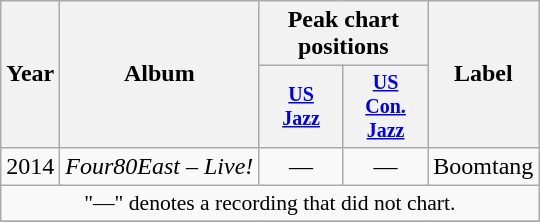<table class="wikitable" style="text-align:center;">
<tr>
<th rowspan="2">Year</th>
<th rowspan="2">Album</th>
<th colspan="2">Peak chart positions</th>
<th rowspan="2">Label</th>
</tr>
<tr style="font-size:smaller;">
<th style="width:50px;"><a href='#'>US<br>Jazz</a><br></th>
<th style="width:50px;"><a href='#'>US<br>Con.<br>Jazz</a><br></th>
</tr>
<tr>
<td>2014</td>
<td align="left"><em>Four80East – Live!</em></td>
<td>—</td>
<td>—</td>
<td rowspan="1">Boomtang</td>
</tr>
<tr>
<td colspan="5" style="font-size:90%">"—" denotes a recording that did not chart.</td>
</tr>
<tr>
</tr>
</table>
